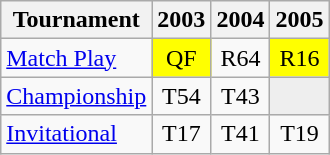<table class="wikitable" style="text-align:center;">
<tr>
<th>Tournament</th>
<th>2003</th>
<th>2004</th>
<th>2005</th>
</tr>
<tr>
<td align="left"><a href='#'>Match Play</a></td>
<td style="background:yellow;">QF</td>
<td>R64</td>
<td style="background:yellow;">R16</td>
</tr>
<tr>
<td align="left"><a href='#'>Championship</a></td>
<td>T54</td>
<td>T43</td>
<td style="background:#eeeeee;"></td>
</tr>
<tr>
<td align="left"><a href='#'>Invitational</a></td>
<td>T17</td>
<td>T41</td>
<td>T19</td>
</tr>
</table>
